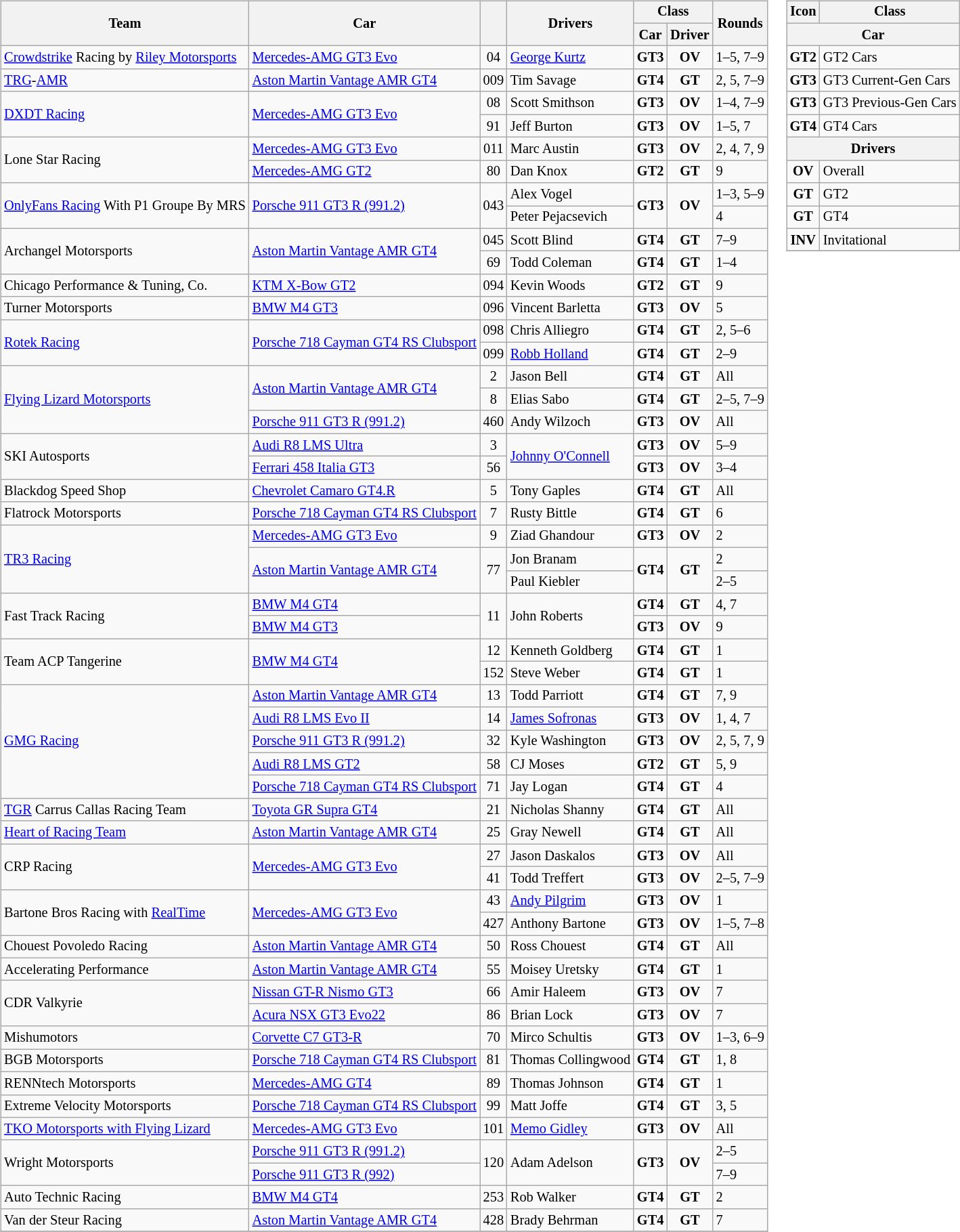<table>
<tr>
<td><br><table class="wikitable" style="font-size:85%;">
<tr>
<th rowspan=2>Team</th>
<th rowspan=2>Car</th>
<th rowspan=2></th>
<th rowspan=2>Drivers</th>
<th colspan=2>Class</th>
<th rowspan=2>Rounds</th>
</tr>
<tr>
<th>Car</th>
<th>Driver</th>
</tr>
<tr>
<td> <a href='#'>Crowdstrike</a> Racing by <a href='#'>Riley Motorsports</a></td>
<td><a href='#'>Mercedes-AMG GT3 Evo</a></td>
<td align="center">04</td>
<td> <a href='#'>George Kurtz</a></td>
<td align="center"><strong><span>GT3</span></strong></td>
<td align="center"><strong><span>OV</span></strong></td>
<td>1–5, 7–9</td>
</tr>
<tr>
<td> <a href='#'>TRG</a>-<a href='#'>AMR</a></td>
<td><a href='#'>Aston Martin Vantage AMR GT4</a></td>
<td align="center">009</td>
<td> Tim Savage</td>
<td align="center"><strong><span>GT4</span></strong></td>
<td align="center"><strong><span>GT</span></strong></td>
<td>2, 5, 7–9</td>
</tr>
<tr>
<td rowspan="2"> <a href='#'>DXDT Racing</a></td>
<td rowspan="2"><a href='#'>Mercedes-AMG GT3 Evo</a></td>
<td align="center">08</td>
<td> Scott Smithson</td>
<td align="center"><strong><span>GT3</span></strong></td>
<td align="center"><strong><span>OV</span></strong></td>
<td>1–4, 7–9</td>
</tr>
<tr>
<td align="center">91</td>
<td> Jeff Burton</td>
<td align="center"><strong><span>GT3</span></strong></td>
<td align="center"><strong><span>OV</span></strong></td>
<td>1–5, 7</td>
</tr>
<tr>
<td rowspan="2"> Lone Star Racing</td>
<td><a href='#'>Mercedes-AMG GT3 Evo</a></td>
<td align="center">011</td>
<td> Marc Austin</td>
<td align="center"><strong><span>GT3</span></strong></td>
<td align="center"><strong><span>OV</span></strong></td>
<td>2, 4, 7, 9</td>
</tr>
<tr>
<td><a href='#'>Mercedes-AMG GT2</a></td>
<td align="center">80</td>
<td> Dan Knox</td>
<td align="center"><strong><span>GT2</span></strong></td>
<td align="center"><strong><span>GT</span></strong></td>
<td>9</td>
</tr>
<tr>
<td rowspan="2"> <a href='#'>OnlyFans Racing</a> With P1 Groupe By MRS</td>
<td rowspan="2"><a href='#'>Porsche 911 GT3 R (991.2)</a></td>
<td rowspan="2" align="center">043</td>
<td> Alex Vogel</td>
<td rowspan="2" align="center"><strong><span>GT3</span></strong></td>
<td rowspan="2" align="center"><strong><span>OV</span></strong></td>
<td>1–3, 5–9</td>
</tr>
<tr>
<td> Peter Pejacsevich</td>
<td>4</td>
</tr>
<tr>
<td rowspan=2> Archangel Motorsports</td>
<td rowspan=2><a href='#'>Aston Martin Vantage AMR GT4</a></td>
<td align="center">045</td>
<td> Scott Blind</td>
<td align="center"><strong><span>GT4</span></strong></td>
<td align="center"><strong><span>GT</span></strong></td>
<td>7–9</td>
</tr>
<tr>
<td align="center">69</td>
<td> Todd Coleman</td>
<td align="center"><strong><span>GT4</span></strong></td>
<td align="center"><strong><span>GT</span></strong></td>
<td>1–4</td>
</tr>
<tr>
<td> Chicago Performance & Tuning, Co.</td>
<td><a href='#'>KTM X-Bow GT2</a></td>
<td align="center">094</td>
<td> Kevin Woods</td>
<td align="center"><strong><span>GT2</span></strong></td>
<td align="center"><strong><span>GT</span></strong></td>
<td>9</td>
</tr>
<tr>
<td> Turner Motorsports</td>
<td><a href='#'>BMW M4 GT3</a></td>
<td align="center">096</td>
<td> Vincent Barletta</td>
<td align="center"><strong><span>GT3</span></strong></td>
<td align="center"><strong><span>OV</span></strong></td>
<td>5</td>
</tr>
<tr>
<td rowspan="2"> <a href='#'>Rotek Racing</a></td>
<td rowspan="2"><a href='#'>Porsche 718 Cayman GT4 RS Clubsport</a></td>
<td align="center">098</td>
<td> Chris Alliegro</td>
<td align="center"><strong><span>GT4</span></strong></td>
<td align="center"><strong><span>GT</span></strong></td>
<td>2, 5–6</td>
</tr>
<tr>
<td align="center">099</td>
<td> <a href='#'>Robb Holland</a></td>
<td align="center"><strong><span>GT4</span></strong></td>
<td align="center"><strong><span>GT</span></strong></td>
<td>2–9</td>
</tr>
<tr>
<td rowspan="3"> <a href='#'>Flying Lizard Motorsports</a></td>
<td rowspan="2"><a href='#'>Aston Martin Vantage AMR GT4</a></td>
<td align="center">2</td>
<td> Jason Bell</td>
<td align="center"><strong><span>GT4</span></strong></td>
<td align="center"><strong><span>GT</span></strong></td>
<td>All</td>
</tr>
<tr>
<td align="center">8</td>
<td> Elias Sabo</td>
<td align="center"><strong><span>GT4</span></strong></td>
<td align="center"><strong><span>GT</span></strong></td>
<td>2–5, 7–9</td>
</tr>
<tr>
<td><a href='#'>Porsche 911 GT3 R (991.2)</a></td>
<td align="center">460</td>
<td> Andy Wilzoch</td>
<td align="center"><strong><span>GT3</span></strong></td>
<td align="center"><strong><span>OV</span></strong></td>
<td>All</td>
</tr>
<tr>
<td rowspan="2"> SKI Autosports</td>
<td><a href='#'>Audi R8 LMS Ultra</a></td>
<td align="center">3</td>
<td rowspan="2"> <a href='#'>Johnny O'Connell</a></td>
<td align=center><strong><span>GT3</span></strong></td>
<td align=center><strong><span>OV</span></strong></td>
<td>5–9</td>
</tr>
<tr>
<td><a href='#'>Ferrari 458 Italia GT3</a></td>
<td align="center">56</td>
<td align=center><strong><span>GT3</span></strong></td>
<td align=center><strong><span>OV</span></strong></td>
<td>3–4</td>
</tr>
<tr>
<td> Blackdog Speed Shop</td>
<td><a href='#'>Chevrolet Camaro GT4.R</a></td>
<td align="center">5</td>
<td> Tony Gaples</td>
<td align="center"><strong><span>GT4</span></strong></td>
<td align="center"><strong><span>GT</span></strong></td>
<td>All</td>
</tr>
<tr>
<td> Flatrock Motorsports</td>
<td><a href='#'>Porsche 718 Cayman GT4 RS Clubsport</a></td>
<td align="center">7</td>
<td> Rusty Bittle</td>
<td align="center"><strong><span>GT4</span></strong></td>
<td align="center"><strong><span>GT</span></strong></td>
<td>6</td>
</tr>
<tr>
<td rowspan="3"> <a href='#'>TR3 Racing</a></td>
<td><a href='#'>Mercedes-AMG GT3 Evo</a></td>
<td align="center">9</td>
<td> Ziad Ghandour</td>
<td align="center"><strong><span>GT3</span></strong></td>
<td align="center"><strong><span>OV</span></strong></td>
<td>2</td>
</tr>
<tr>
<td rowspan="2"><a href='#'>Aston Martin Vantage AMR GT4</a></td>
<td rowspan="2" align="center">77</td>
<td> Jon Branam</td>
<td rowspan="2" align="center"><strong><span>GT4</span></strong></td>
<td rowspan="2" align="center"><strong><span>GT</span></strong></td>
<td>2</td>
</tr>
<tr>
<td> Paul Kiebler</td>
<td>2–5</td>
</tr>
<tr>
<td rowspan="2"> Fast Track Racing</td>
<td><a href='#'>BMW M4 GT4</a></td>
<td rowspan="2" align="center">11</td>
<td rowspan="2"> John Roberts</td>
<td align="center"><strong><span>GT4</span></strong></td>
<td align="center"><strong><span>GT</span></strong></td>
<td>4, 7</td>
</tr>
<tr>
<td><a href='#'>BMW M4 GT3</a></td>
<td align="center"><strong><span>GT3</span></strong></td>
<td align="center"><strong><span>OV</span></strong></td>
<td>9</td>
</tr>
<tr>
<td rowspan="2"> Team ACP Tangerine</td>
<td rowspan="2"><a href='#'>BMW M4 GT4</a></td>
<td align="center">12</td>
<td> Kenneth Goldberg</td>
<td align="center"><strong><span>GT4</span></strong></td>
<td align="center"><strong><span>GT</span></strong></td>
<td>1</td>
</tr>
<tr>
<td align="center">152</td>
<td> Steve Weber</td>
<td align="center"><strong><span>GT4</span></strong></td>
<td align="center"><strong><span>GT</span></strong></td>
<td>1</td>
</tr>
<tr>
<td rowspan="5"> <a href='#'>GMG Racing</a></td>
<td><a href='#'>Aston Martin Vantage AMR GT4</a></td>
<td align="center">13</td>
<td> Todd Parriott</td>
<td align="center"><strong><span>GT4</span></strong></td>
<td align="center"><strong><span>GT</span></strong></td>
<td>7, 9</td>
</tr>
<tr>
<td><a href='#'>Audi R8 LMS Evo II</a></td>
<td align="center">14</td>
<td> <a href='#'>James Sofronas</a></td>
<td align=center><strong><span>GT3</span></strong></td>
<td align=center><strong><span>OV</span></strong></td>
<td>1, 4, 7</td>
</tr>
<tr>
<td><a href='#'>Porsche 911 GT3 R (991.2)</a></td>
<td align="center">32</td>
<td> Kyle Washington</td>
<td align="center"><strong><span>GT3</span></strong></td>
<td align="center"><strong><span>OV</span></strong></td>
<td>2, 5, 7, 9</td>
</tr>
<tr>
<td><a href='#'>Audi R8 LMS GT2</a></td>
<td align="center">58</td>
<td> CJ Moses</td>
<td align="center"><strong><span>GT2</span></strong></td>
<td align="center"><strong><span>GT</span></strong></td>
<td>5, 9</td>
</tr>
<tr>
<td><a href='#'>Porsche 718 Cayman GT4 RS Clubsport</a></td>
<td align="center">71</td>
<td> Jay Logan</td>
<td align="center"><strong><span>GT4</span></strong></td>
<td align="center"><strong><span>GT</span></strong></td>
<td>4</td>
</tr>
<tr>
<td> <a href='#'>TGR</a> Carrus Callas Racing Team</td>
<td><a href='#'>Toyota GR Supra GT4</a></td>
<td align="center">21</td>
<td> Nicholas Shanny</td>
<td align="center"><strong><span>GT4</span></strong></td>
<td align="center"><strong><span>GT</span></strong></td>
<td>All</td>
</tr>
<tr>
<td> <a href='#'>Heart of Racing Team</a></td>
<td><a href='#'>Aston Martin Vantage AMR GT4</a></td>
<td align="center">25</td>
<td> Gray Newell</td>
<td align="center"><strong><span>GT4</span></strong></td>
<td align="center"><strong><span>GT</span></strong></td>
<td>All</td>
</tr>
<tr>
<td rowspan="2"> CRP Racing</td>
<td rowspan="2"><a href='#'>Mercedes-AMG GT3 Evo</a></td>
<td align="center">27</td>
<td> Jason Daskalos</td>
<td align="center"><strong><span>GT3</span></strong></td>
<td align="center"><strong><span>OV</span></strong></td>
<td>All</td>
</tr>
<tr>
<td align="center">41</td>
<td> Todd Treffert</td>
<td align="center"><strong><span>GT3</span></strong></td>
<td align="center"><strong><span>OV</span></strong></td>
<td>2–5, 7–9</td>
</tr>
<tr>
<td rowspan="2"> Bartone Bros Racing with <a href='#'>RealTime</a></td>
<td rowspan="2"><a href='#'>Mercedes-AMG GT3 Evo</a></td>
<td align="center">43</td>
<td> <a href='#'>Andy Pilgrim</a></td>
<td align=center><strong><span>GT3</span></strong></td>
<td align=center><strong><span>OV</span></strong></td>
<td>1</td>
</tr>
<tr>
<td align="center">427</td>
<td> Anthony Bartone</td>
<td align="center"><strong><span>GT3</span></strong></td>
<td align="center"><strong><span>OV</span></strong></td>
<td>1–5, 7–8</td>
</tr>
<tr>
<td> Chouest Povoledo Racing</td>
<td><a href='#'>Aston Martin Vantage AMR GT4</a></td>
<td align="center">50</td>
<td> Ross Chouest</td>
<td align="center"><strong><span>GT4</span></strong></td>
<td align="center"><strong><span>GT</span></strong></td>
<td>All</td>
</tr>
<tr>
<td> Accelerating Performance</td>
<td><a href='#'>Aston Martin Vantage AMR GT4</a></td>
<td align="center">55</td>
<td> Moisey Uretsky</td>
<td align="center"><strong><span>GT4</span></strong></td>
<td align="center"><strong><span>GT</span></strong></td>
<td>1</td>
</tr>
<tr>
<td rowspan="2"> CDR Valkyrie</td>
<td><a href='#'>Nissan GT-R Nismo GT3</a></td>
<td align="center">66</td>
<td> Amir Haleem</td>
<td align="center"><strong><span>GT3</span></strong></td>
<td align="center"><strong><span>OV</span></strong></td>
<td>7</td>
</tr>
<tr>
<td><a href='#'>Acura NSX GT3 Evo22</a></td>
<td align="center">86</td>
<td> Brian Lock</td>
<td align="center"><strong><span>GT3</span></strong></td>
<td align="center"><strong><span>OV</span></strong></td>
<td>7</td>
</tr>
<tr>
<td> Mishumotors</td>
<td><a href='#'>Corvette C7 GT3-R</a></td>
<td align="center">70</td>
<td> Mirco Schultis</td>
<td align="center"><strong><span>GT3</span></strong></td>
<td align="center"><strong><span>OV</span></strong></td>
<td>1–3, 6–9</td>
</tr>
<tr>
<td> BGB Motorsports</td>
<td><a href='#'>Porsche 718 Cayman GT4 RS Clubsport</a></td>
<td align="center">81</td>
<td> Thomas Collingwood</td>
<td align="center"><strong><span>GT4</span></strong></td>
<td align="center"><strong><span>GT</span></strong></td>
<td>1, 8</td>
</tr>
<tr>
<td> RENNtech Motorsports</td>
<td><a href='#'>Mercedes-AMG GT4</a></td>
<td align="center">89</td>
<td> Thomas Johnson</td>
<td align="center"><strong><span>GT4</span></strong></td>
<td align="center"><strong><span>GT</span></strong></td>
<td>1</td>
</tr>
<tr>
<td> Extreme Velocity Motorsports</td>
<td><a href='#'>Porsche 718 Cayman GT4 RS Clubsport</a></td>
<td align="center">99</td>
<td> Matt Joffe</td>
<td align="center"><strong><span>GT4</span></strong></td>
<td align="center"><strong><span>GT</span></strong></td>
<td>3, 5</td>
</tr>
<tr>
<td> <a href='#'>TKO Motorsports with Flying Lizard</a></td>
<td><a href='#'>Mercedes-AMG GT3 Evo</a></td>
<td align="center">101</td>
<td> <a href='#'>Memo Gidley</a></td>
<td align="center"><strong><span>GT3</span></strong></td>
<td align="center"><strong><span>OV</span></strong></td>
<td>All</td>
</tr>
<tr>
<td rowspan="2"> Wright Motorsports</td>
<td><a href='#'>Porsche 911 GT3 R (991.2)</a></td>
<td rowspan="2" align="center">120</td>
<td rowspan="2"> Adam Adelson</td>
<td rowspan="2" align="center"><strong><span>GT3</span></strong></td>
<td rowspan="2" align="center"><strong><span>OV</span></strong></td>
<td>2–5</td>
</tr>
<tr>
<td><a href='#'>Porsche 911 GT3 R (992)</a></td>
<td>7–9</td>
</tr>
<tr>
<td> Auto Technic Racing</td>
<td><a href='#'>BMW M4 GT4</a></td>
<td align="center">253</td>
<td> Rob Walker</td>
<td align="center"><strong><span>GT4</span></strong></td>
<td align="center"><strong><span>GT</span></strong></td>
<td>2</td>
</tr>
<tr>
<td> Van der Steur Racing</td>
<td><a href='#'>Aston Martin Vantage AMR GT4</a></td>
<td align="center">428</td>
<td> Brady Behrman</td>
<td align="center"><strong><span>GT4</span></strong></td>
<td align="center"><strong><span>GT</span></strong></td>
<td>7</td>
</tr>
<tr>
</tr>
</table>
</td>
<td valign="top"><br><table class="wikitable" style="font-size: 85%;">
<tr>
<th>Icon</th>
<th>Class</th>
</tr>
<tr>
<th colspan=2>Car</th>
</tr>
<tr>
<td align=center><strong><span>GT2</span></strong></td>
<td>GT2 Cars</td>
</tr>
<tr>
<td align=center><strong><span>GT3</span></strong></td>
<td>GT3 Current-Gen Cars</td>
</tr>
<tr>
<td align=center><strong><span>GT3</span></strong></td>
<td>GT3 Previous-Gen Cars</td>
</tr>
<tr>
<td align=center><strong><span>GT4</span></strong></td>
<td>GT4 Cars</td>
</tr>
<tr>
<th colspan=2>Drivers</th>
</tr>
<tr>
<td align=center><strong><span>OV</span></strong></td>
<td>Overall</td>
</tr>
<tr>
<td align=center><strong><span>GT</span></strong></td>
<td>GT2</td>
</tr>
<tr>
<td align=center><strong><span>GT</span></strong></td>
<td>GT4</td>
</tr>
<tr>
<td align=center><strong><span>INV</span></strong></td>
<td>Invitational</td>
</tr>
<tr>
</tr>
</table>
</td>
</tr>
</table>
